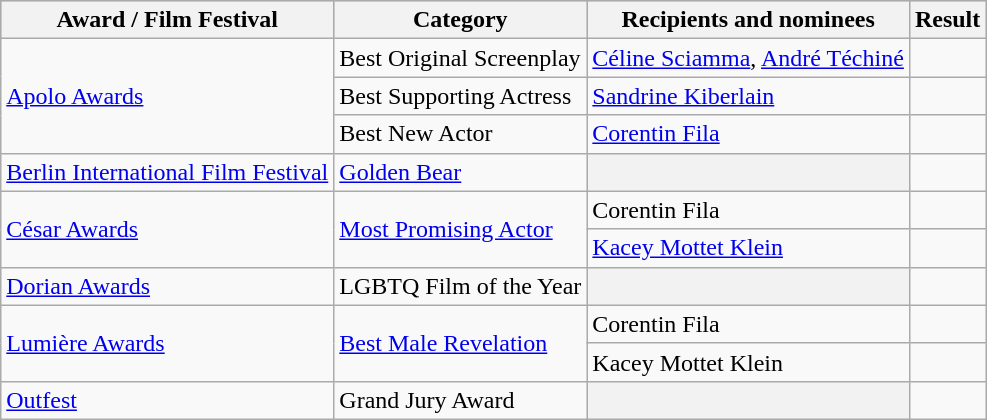<table class="wikitable plainrowheaders sortable">
<tr style="background:#ccc; text-align:center;">
<th scope="col">Award / Film Festival</th>
<th scope="col">Category</th>
<th scope="col">Recipients and nominees</th>
<th scope="col">Result</th>
</tr>
<tr>
<td rowspan="3"><a href='#'>Apolo Awards</a></td>
<td>Best Original Screenplay</td>
<td><a href='#'>Céline Sciamma</a>, <a href='#'>André Téchiné</a></td>
<td></td>
</tr>
<tr>
<td>Best Supporting Actress</td>
<td><a href='#'>Sandrine Kiberlain</a></td>
<td></td>
</tr>
<tr>
<td>Best New Actor</td>
<td><a href='#'>Corentin Fila</a></td>
<td></td>
</tr>
<tr>
<td><a href='#'>Berlin International Film Festival</a></td>
<td><a href='#'>Golden Bear</a></td>
<th></th>
<td></td>
</tr>
<tr>
<td rowspan=2><a href='#'>César Awards</a></td>
<td rowspan=2><a href='#'>Most Promising Actor</a></td>
<td>Corentin Fila</td>
<td></td>
</tr>
<tr>
<td><a href='#'>Kacey Mottet Klein</a></td>
<td></td>
</tr>
<tr>
<td><a href='#'>Dorian Awards</a></td>
<td>LGBTQ Film of the Year</td>
<th></th>
<td></td>
</tr>
<tr>
<td rowspan=2><a href='#'>Lumière Awards</a></td>
<td rowspan=2><a href='#'>Best Male Revelation</a></td>
<td>Corentin Fila</td>
<td></td>
</tr>
<tr>
<td>Kacey Mottet Klein</td>
<td></td>
</tr>
<tr>
<td><a href='#'>Outfest</a></td>
<td>Grand Jury Award</td>
<th></th>
<td></td>
</tr>
</table>
